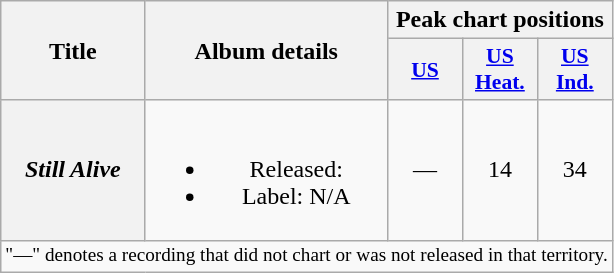<table class="wikitable plainrowheaders"  style="text-align:center;">
<tr>
<th rowspan="2">Title</th>
<th rowspan="2">Album details</th>
<th colspan="10">Peak chart positions</th>
</tr>
<tr>
<th scope="col" style="width:3em;font-size:90%;"><a href='#'>US</a><br></th>
<th scope="col" style="width:3em;font-size:90%;"><a href='#'>US<br>Heat.</a><br></th>
<th scope="col" style="width:3em;font-size:90%;"><a href='#'>US<br>Ind.</a><br></th>
</tr>
<tr>
<th scope="row"><strong><em>Still Alive</em></strong></th>
<td><br><ul><li>Released: </li><li>Label: N/A</li></ul></td>
<td>—</td>
<td>14</td>
<td>34</td>
</tr>
<tr>
<td colspan="15" style="font-size:80%">"—" denotes a recording that did not chart or was not released in that territory.</td>
</tr>
</table>
